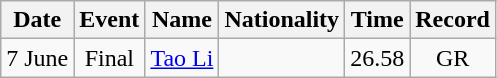<table class="wikitable" style="text-align:center;">
<tr>
<th>Date</th>
<th>Event</th>
<th>Name</th>
<th>Nationality</th>
<th>Time</th>
<th>Record</th>
</tr>
<tr>
<td>7 June</td>
<td>Final</td>
<td align=left><a href='#'>Tao Li</a></td>
<td align=left></td>
<td>26.58</td>
<td align=center>GR</td>
</tr>
</table>
